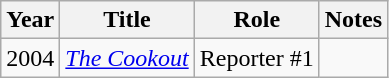<table class="wikitable sortable">
<tr>
<th>Year</th>
<th>Title</th>
<th>Role</th>
<th>Notes</th>
</tr>
<tr>
<td>2004</td>
<td><em><a href='#'>The Cookout</a></em></td>
<td>Reporter #1</td>
<td></td>
</tr>
</table>
